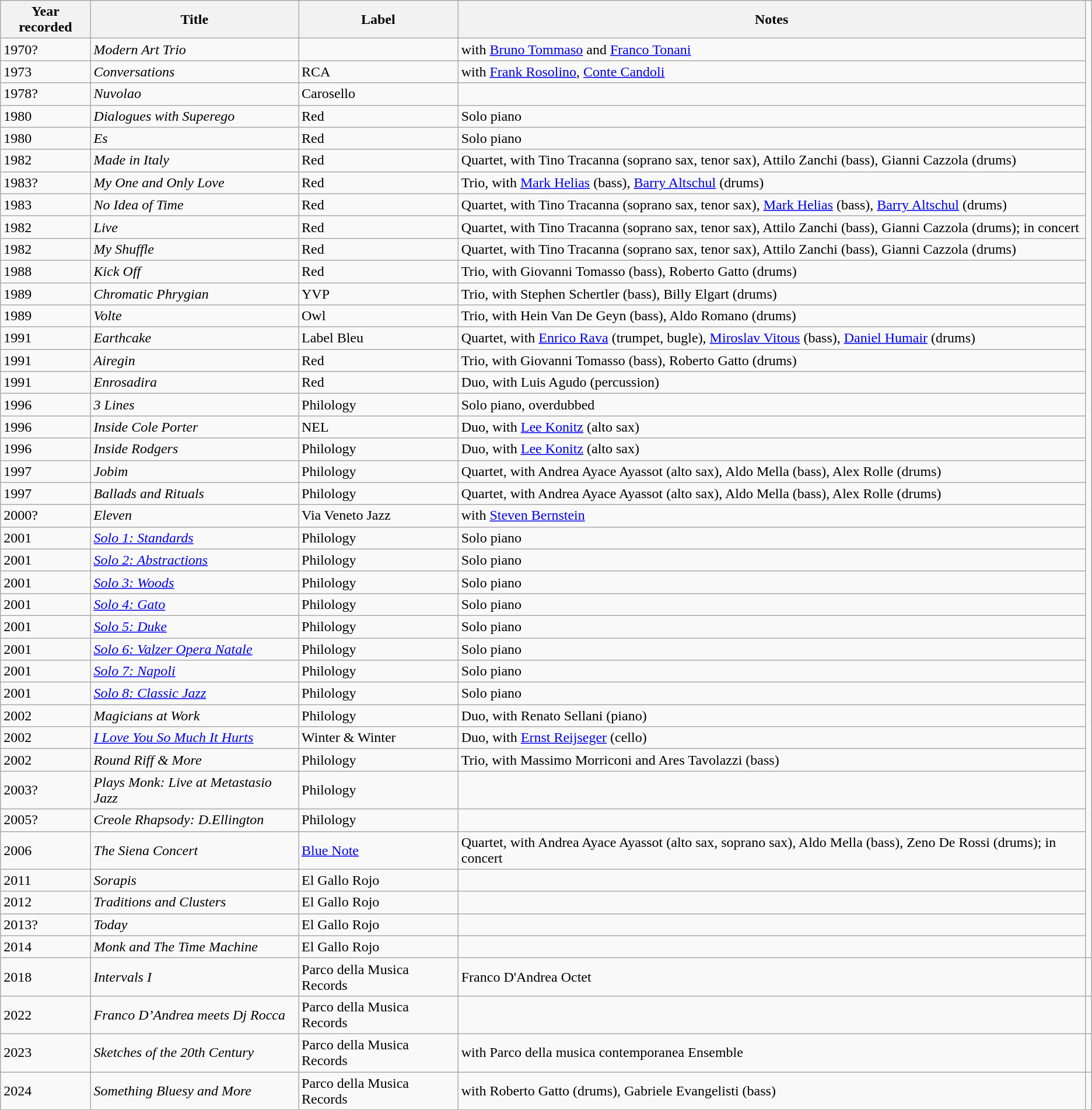<table class="wikitable sortable">
<tr>
<th>Year recorded</th>
<th>Title</th>
<th>Label</th>
<th>Notes</th>
</tr>
<tr>
<td>1970?</td>
<td><em>Modern Art Trio</em></td>
<td></td>
<td>with <a href='#'>Bruno Tommaso</a> and <a href='#'>Franco Tonani</a></td>
</tr>
<tr>
<td>1973</td>
<td><em>Conversations</em></td>
<td>RCA</td>
<td>with <a href='#'>Frank Rosolino</a>, <a href='#'>Conte Candoli</a></td>
</tr>
<tr>
<td>1978?</td>
<td><em>Nuvolao</em></td>
<td>Carosello</td>
<td></td>
</tr>
<tr>
<td>1980</td>
<td><em>Dialogues with Superego</em></td>
<td>Red</td>
<td>Solo piano</td>
</tr>
<tr>
<td>1980</td>
<td><em>Es</em></td>
<td>Red</td>
<td>Solo piano</td>
</tr>
<tr>
<td>1982</td>
<td><em>Made in Italy</em></td>
<td>Red</td>
<td>Quartet, with Tino Tracanna (soprano sax, tenor sax), Attilo Zanchi (bass), Gianni Cazzola (drums)</td>
</tr>
<tr>
<td>1983?</td>
<td><em>My One and Only Love</em></td>
<td>Red</td>
<td>Trio, with <a href='#'>Mark Helias</a> (bass), <a href='#'>Barry Altschul</a> (drums)</td>
</tr>
<tr>
<td>1983</td>
<td><em>No Idea of Time</em></td>
<td>Red</td>
<td>Quartet, with Tino Tracanna (soprano sax, tenor sax), <a href='#'>Mark Helias</a> (bass), <a href='#'>Barry Altschul</a> (drums)</td>
</tr>
<tr>
<td>1982</td>
<td><em>Live</em></td>
<td>Red</td>
<td>Quartet, with Tino Tracanna (soprano sax, tenor sax), Attilo Zanchi (bass), Gianni Cazzola (drums); in concert</td>
</tr>
<tr>
<td>1982</td>
<td><em>My Shuffle</em></td>
<td>Red</td>
<td>Quartet, with Tino Tracanna (soprano sax, tenor sax), Attilo Zanchi (bass), Gianni Cazzola (drums)</td>
</tr>
<tr>
<td>1988</td>
<td><em>Kick Off</em></td>
<td>Red</td>
<td>Trio, with Giovanni Tomasso (bass), Roberto Gatto (drums)</td>
</tr>
<tr>
<td>1989</td>
<td><em>Chromatic Phrygian</em></td>
<td>YVP</td>
<td>Trio, with Stephen Schertler (bass), Billy Elgart (drums)</td>
</tr>
<tr>
<td>1989</td>
<td><em>Volte</em></td>
<td>Owl</td>
<td>Trio, with Hein Van De Geyn (bass), Aldo Romano (drums)</td>
</tr>
<tr>
<td>1991</td>
<td><em>Earthcake</em></td>
<td>Label Bleu</td>
<td>Quartet, with <a href='#'>Enrico Rava</a> (trumpet, bugle), <a href='#'>Miroslav Vitous</a> (bass), <a href='#'>Daniel Humair</a> (drums)</td>
</tr>
<tr>
<td>1991</td>
<td><em>Airegin</em></td>
<td>Red</td>
<td>Trio, with Giovanni Tomasso (bass), Roberto Gatto (drums)</td>
</tr>
<tr>
<td>1991</td>
<td><em>Enrosadira</em></td>
<td>Red</td>
<td>Duo, with Luis Agudo (percussion)</td>
</tr>
<tr>
<td>1996</td>
<td><em>3 Lines</em></td>
<td>Philology</td>
<td>Solo piano, overdubbed</td>
</tr>
<tr>
<td>1996</td>
<td><em>Inside Cole Porter</em></td>
<td>NEL</td>
<td>Duo, with <a href='#'>Lee Konitz</a> (alto sax)</td>
</tr>
<tr>
<td>1996</td>
<td><em>Inside Rodgers</em></td>
<td>Philology</td>
<td>Duo, with <a href='#'>Lee Konitz</a> (alto sax)</td>
</tr>
<tr>
<td>1997</td>
<td><em>Jobim</em></td>
<td>Philology</td>
<td>Quartet, with Andrea Ayace Ayassot (alto sax), Aldo Mella (bass), Alex Rolle (drums)</td>
</tr>
<tr>
<td>1997</td>
<td><em>Ballads and Rituals</em></td>
<td>Philology</td>
<td>Quartet, with Andrea Ayace Ayassot (alto sax), Aldo Mella (bass), Alex Rolle (drums)</td>
</tr>
<tr>
<td>2000?</td>
<td><em>Eleven</em></td>
<td>Via Veneto Jazz</td>
<td>with <a href='#'>Steven Bernstein</a></td>
</tr>
<tr>
<td>2001</td>
<td><em><a href='#'>Solo 1: Standards</a></em></td>
<td>Philology</td>
<td>Solo piano</td>
</tr>
<tr>
<td>2001</td>
<td><em><a href='#'>Solo 2: Abstractions</a></em></td>
<td>Philology</td>
<td>Solo piano</td>
</tr>
<tr>
<td>2001</td>
<td><em><a href='#'>Solo 3: Woods</a></em></td>
<td>Philology</td>
<td>Solo piano</td>
</tr>
<tr>
<td>2001</td>
<td><em><a href='#'>Solo 4: Gato</a></em></td>
<td>Philology</td>
<td>Solo piano</td>
</tr>
<tr>
<td>2001</td>
<td><em><a href='#'>Solo 5: Duke</a></em></td>
<td>Philology</td>
<td>Solo piano</td>
</tr>
<tr>
<td>2001</td>
<td><em><a href='#'>Solo 6: Valzer Opera Natale</a></em></td>
<td>Philology</td>
<td>Solo piano</td>
</tr>
<tr>
<td>2001</td>
<td><em><a href='#'>Solo 7: Napoli</a></em></td>
<td>Philology</td>
<td>Solo piano</td>
</tr>
<tr>
<td>2001</td>
<td><em><a href='#'>Solo 8: Classic Jazz</a></em></td>
<td>Philology</td>
<td>Solo piano</td>
</tr>
<tr>
<td>2002</td>
<td><em>Magicians at Work</em></td>
<td>Philology</td>
<td>Duo, with Renato Sellani (piano)</td>
</tr>
<tr>
<td>2002</td>
<td><em><a href='#'>I Love You So Much It Hurts</a></em></td>
<td>Winter & Winter</td>
<td>Duo, with <a href='#'>Ernst Reijseger</a> (cello)</td>
</tr>
<tr>
<td>2002</td>
<td><em>Round Riff & More</em></td>
<td>Philology</td>
<td>Trio, with Massimo Morriconi and Ares Tavolazzi (bass)</td>
</tr>
<tr>
<td>2003?</td>
<td><em>Plays Monk: Live at Metastasio Jazz</em></td>
<td>Philology</td>
<td></td>
</tr>
<tr>
<td>2005?</td>
<td><em>Creole Rhapsody: D.Ellington</em></td>
<td>Philology</td>
<td></td>
</tr>
<tr>
<td>2006</td>
<td><em>The Siena Concert</em></td>
<td><a href='#'>Blue Note</a></td>
<td>Quartet, with  Andrea Ayace Ayassot (alto sax, soprano sax), Aldo Mella (bass), Zeno De Rossi (drums); in concert</td>
</tr>
<tr>
<td>2011</td>
<td><em>Sorapis</em></td>
<td>El Gallo Rojo</td>
<td></td>
</tr>
<tr>
<td>2012</td>
<td><em>Traditions and Clusters</em></td>
<td>El Gallo Rojo</td>
<td></td>
</tr>
<tr>
<td>2013?</td>
<td><em>Today</em></td>
<td>El Gallo Rojo</td>
<td></td>
</tr>
<tr>
<td>2014</td>
<td><em>Monk and The Time Machine</em></td>
<td>El Gallo Rojo</td>
<td></td>
</tr>
<tr>
<td>2018</td>
<td><em>Intervals I</em></td>
<td>Parco della Musica Records</td>
<td>Franco D'Andrea Octet</td>
<td></td>
</tr>
<tr>
<td>2022</td>
<td><em>Franco D’Andrea meets Dj Rocca</em></td>
<td>Parco della Musica Records</td>
<td></td>
</tr>
<tr>
<td>2023</td>
<td><em>Sketches of the 20th Century</em></td>
<td>Parco della Musica Records</td>
<td>with Parco della musica contemporanea Ensemble</td>
<td></td>
</tr>
<tr>
<td>2024</td>
<td><em>Something Bluesy and More</em></td>
<td>Parco della Musica Records</td>
<td>with Roberto Gatto (drums), Gabriele Evangelisti (bass)</td>
<td></td>
</tr>
</table>
